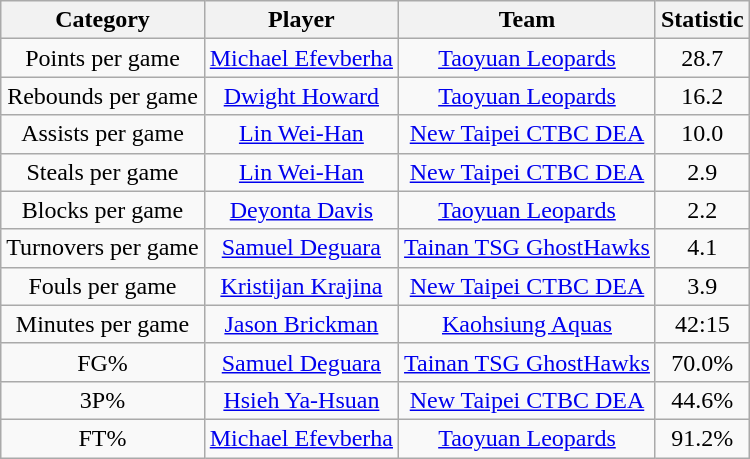<table class="wikitable" style="text-align:center">
<tr>
<th>Category</th>
<th>Player</th>
<th>Team</th>
<th>Statistic</th>
</tr>
<tr>
<td>Points per game</td>
<td><a href='#'>Michael Efevberha</a></td>
<td><a href='#'>Taoyuan Leopards</a></td>
<td>28.7</td>
</tr>
<tr>
<td>Rebounds per game</td>
<td><a href='#'>Dwight Howard</a></td>
<td><a href='#'>Taoyuan Leopards</a></td>
<td>16.2</td>
</tr>
<tr>
<td>Assists per game</td>
<td><a href='#'>Lin Wei-Han</a></td>
<td><a href='#'>New Taipei CTBC DEA</a></td>
<td>10.0</td>
</tr>
<tr>
<td>Steals per game</td>
<td><a href='#'>Lin Wei-Han</a></td>
<td><a href='#'>New Taipei CTBC DEA</a></td>
<td>2.9</td>
</tr>
<tr>
<td>Blocks per game</td>
<td><a href='#'>Deyonta Davis</a></td>
<td><a href='#'>Taoyuan Leopards</a></td>
<td>2.2</td>
</tr>
<tr>
<td>Turnovers per game</td>
<td><a href='#'>Samuel Deguara</a></td>
<td><a href='#'>Tainan TSG GhostHawks</a></td>
<td>4.1</td>
</tr>
<tr>
<td>Fouls per game</td>
<td><a href='#'>Kristijan Krajina</a></td>
<td><a href='#'>New Taipei CTBC DEA</a></td>
<td>3.9</td>
</tr>
<tr>
<td>Minutes per game</td>
<td><a href='#'>Jason Brickman</a></td>
<td><a href='#'>Kaohsiung Aquas</a></td>
<td>42:15</td>
</tr>
<tr>
<td>FG%</td>
<td><a href='#'>Samuel Deguara</a></td>
<td><a href='#'>Tainan TSG GhostHawks</a></td>
<td>70.0%</td>
</tr>
<tr>
<td>3P%</td>
<td><a href='#'>Hsieh Ya-Hsuan</a></td>
<td><a href='#'>New Taipei CTBC DEA</a></td>
<td>44.6%</td>
</tr>
<tr>
<td>FT%</td>
<td><a href='#'>Michael Efevberha</a></td>
<td><a href='#'>Taoyuan Leopards</a></td>
<td>91.2%</td>
</tr>
</table>
